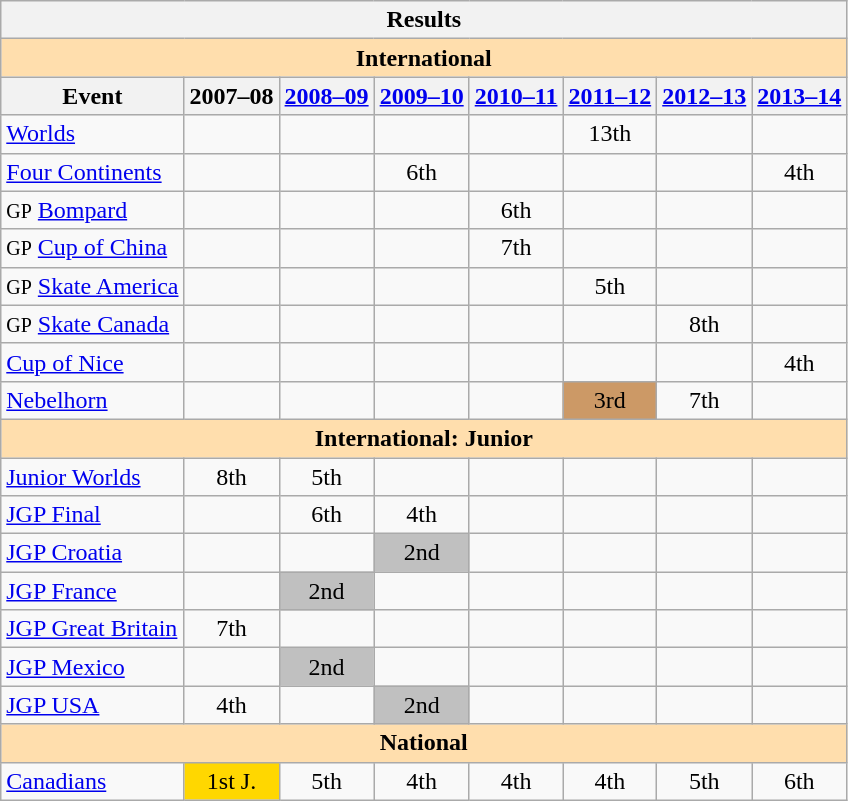<table class="wikitable" style="text-align:center">
<tr>
<th colspan="8" align="center"><strong>Results</strong></th>
</tr>
<tr>
<th colspan="8" style="background-color: #ffdead; " align="center"><strong>International</strong></th>
</tr>
<tr>
<th>Event</th>
<th>2007–08</th>
<th><a href='#'>2008–09</a></th>
<th><a href='#'>2009–10</a></th>
<th><a href='#'>2010–11</a></th>
<th><a href='#'>2011–12</a></th>
<th><a href='#'>2012–13</a></th>
<th><a href='#'>2013–14</a></th>
</tr>
<tr>
<td align=left><a href='#'>Worlds</a></td>
<td></td>
<td></td>
<td></td>
<td></td>
<td>13th</td>
<td></td>
<td></td>
</tr>
<tr>
<td align=left><a href='#'>Four Continents</a></td>
<td></td>
<td></td>
<td>6th</td>
<td></td>
<td></td>
<td></td>
<td>4th</td>
</tr>
<tr>
<td align=left><small>GP</small> <a href='#'>Bompard</a></td>
<td></td>
<td></td>
<td></td>
<td>6th</td>
<td></td>
<td></td>
<td></td>
</tr>
<tr>
<td align=left><small>GP</small> <a href='#'>Cup of China</a></td>
<td></td>
<td></td>
<td></td>
<td>7th</td>
<td></td>
<td></td>
<td></td>
</tr>
<tr>
<td align=left><small>GP</small> <a href='#'>Skate America</a></td>
<td></td>
<td></td>
<td></td>
<td></td>
<td>5th</td>
<td></td>
<td></td>
</tr>
<tr>
<td align=left><small>GP</small> <a href='#'>Skate Canada</a></td>
<td></td>
<td></td>
<td></td>
<td></td>
<td></td>
<td>8th</td>
<td></td>
</tr>
<tr>
<td align=left><a href='#'>Cup of Nice</a></td>
<td></td>
<td></td>
<td></td>
<td></td>
<td></td>
<td></td>
<td>4th</td>
</tr>
<tr>
<td align=left><a href='#'>Nebelhorn</a></td>
<td></td>
<td></td>
<td></td>
<td></td>
<td bgcolor=cc9966>3rd</td>
<td>7th</td>
<td></td>
</tr>
<tr>
<th colspan="8" style="background-color: #ffdead; " align="center"><strong>International: Junior</strong></th>
</tr>
<tr>
<td align=left><a href='#'>Junior Worlds</a></td>
<td>8th</td>
<td>5th</td>
<td></td>
<td></td>
<td></td>
<td></td>
<td></td>
</tr>
<tr>
<td align=left><a href='#'>JGP Final</a></td>
<td></td>
<td>6th</td>
<td>4th</td>
<td></td>
<td></td>
<td></td>
<td></td>
</tr>
<tr>
<td align=left><a href='#'>JGP Croatia</a></td>
<td></td>
<td></td>
<td bgcolor=silver>2nd</td>
<td></td>
<td></td>
<td></td>
<td></td>
</tr>
<tr>
<td align=left><a href='#'>JGP France</a></td>
<td></td>
<td bgcolor=silver>2nd</td>
<td></td>
<td></td>
<td></td>
<td></td>
<td></td>
</tr>
<tr>
<td align=left><a href='#'>JGP Great Britain</a></td>
<td>7th</td>
<td></td>
<td></td>
<td></td>
<td></td>
<td></td>
<td></td>
</tr>
<tr>
<td align=left><a href='#'>JGP Mexico</a></td>
<td></td>
<td bgcolor=silver>2nd</td>
<td></td>
<td></td>
<td></td>
<td></td>
<td></td>
</tr>
<tr>
<td align=left><a href='#'>JGP USA</a></td>
<td>4th</td>
<td></td>
<td bgcolor=silver>2nd</td>
<td></td>
<td></td>
<td></td>
<td></td>
</tr>
<tr>
<th colspan="8" style="background-color: #ffdead; " align="center"><strong>National</strong></th>
</tr>
<tr>
<td align=left><a href='#'>Canadians</a></td>
<td bgcolor="gold">1st J.</td>
<td>5th</td>
<td>4th</td>
<td>4th</td>
<td>4th</td>
<td>5th</td>
<td>6th</td>
</tr>
</table>
